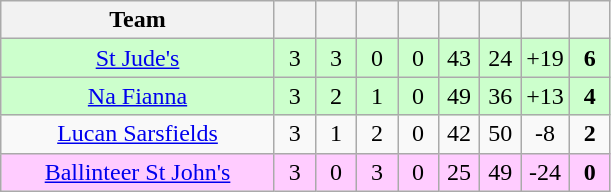<table class="wikitable" style="text-align:center">
<tr>
<th style="width:175px;">Team</th>
<th width="20"></th>
<th width="20"></th>
<th width="20"></th>
<th width="20"></th>
<th width="20"></th>
<th width="20"></th>
<th width="20"></th>
<th width="20"></th>
</tr>
<tr style="background:#cfc;">
<td><a href='#'>St Jude's</a></td>
<td>3</td>
<td>3</td>
<td>0</td>
<td>0</td>
<td>43</td>
<td>24</td>
<td>+19</td>
<td><strong>6</strong></td>
</tr>
<tr style="background:#cfc;">
<td><a href='#'>Na Fianna</a></td>
<td>3</td>
<td>2</td>
<td>1</td>
<td>0</td>
<td>49</td>
<td>36</td>
<td>+13</td>
<td><strong>4</strong></td>
</tr>
<tr>
<td><a href='#'>Lucan Sarsfields</a></td>
<td>3</td>
<td>1</td>
<td>2</td>
<td>0</td>
<td>42</td>
<td>50</td>
<td>-8</td>
<td><strong>2</strong></td>
</tr>
<tr style="background:#fcf;">
<td><a href='#'>Ballinteer St John's</a></td>
<td>3</td>
<td>0</td>
<td>3</td>
<td>0</td>
<td>25</td>
<td>49</td>
<td>-24</td>
<td><strong>0</strong></td>
</tr>
</table>
